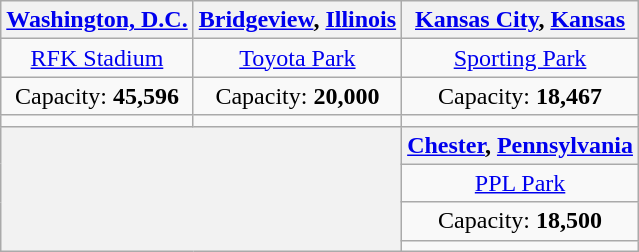<table class="wikitable" style="text-align:center">
<tr>
<th><a href='#'>Washington, D.C.</a></th>
<th><a href='#'>Bridgeview</a>, <a href='#'>Illinois</a></th>
<th><a href='#'>Kansas City</a>, <a href='#'>Kansas</a></th>
</tr>
<tr>
<td><a href='#'>RFK Stadium</a></td>
<td><a href='#'>Toyota Park</a></td>
<td><a href='#'>Sporting Park</a></td>
</tr>
<tr>
<td>Capacity: <strong>45,596</strong></td>
<td>Capacity: <strong>20,000</strong></td>
<td>Capacity: <strong>18,467</strong></td>
</tr>
<tr>
<td></td>
<td></td>
<td></td>
</tr>
<tr>
<th rowspan="4" colspan="2"></th>
<th><a href='#'>Chester</a>, <a href='#'>Pennsylvania</a></th>
</tr>
<tr>
<td><a href='#'>PPL Park</a></td>
</tr>
<tr>
<td>Capacity: <strong>18,500</strong></td>
</tr>
<tr>
<td></td>
</tr>
</table>
